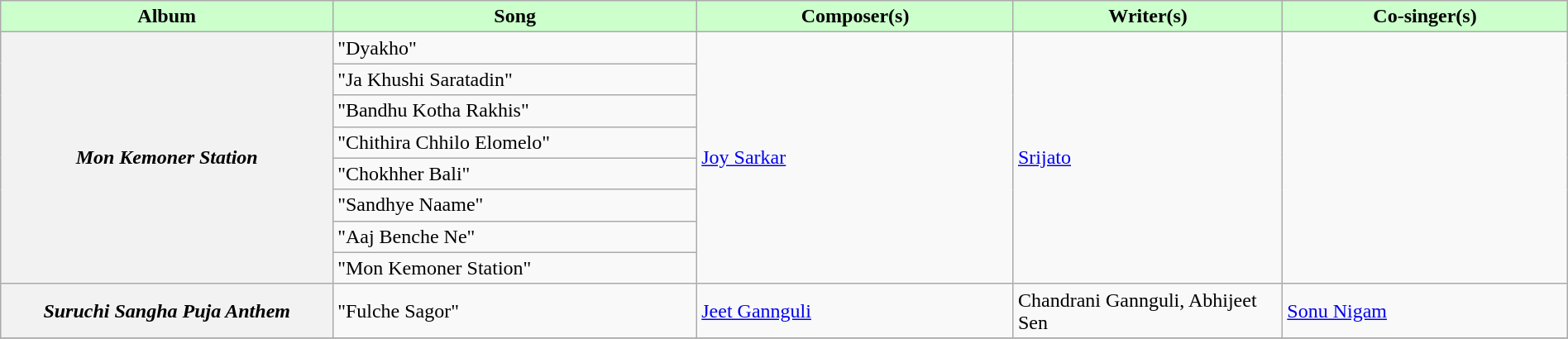<table class="wikitable plainrowheaders" width="100%" textcolor:#000;">
<tr style="background:#cfc; text-align:center;">
<td scope="col" width=21%><strong>Album</strong></td>
<td scope="col" width=23%><strong>Song</strong></td>
<td scope="col" width=20%><strong>Composer(s)</strong></td>
<td scope="col" width=17%><strong>Writer(s)</strong></td>
<td scope="col" width=18%><strong>Co-singer(s)</strong></td>
</tr>
<tr>
<th scope="row" rowspan="8"><em>Mon Kemoner Station</em></th>
<td>"Dyakho"</td>
<td rowspan="8"><a href='#'>Joy Sarkar</a></td>
<td rowspan="8"><a href='#'>Srijato</a></td>
<td rowspan="8"></td>
</tr>
<tr>
<td>"Ja Khushi Saratadin"</td>
</tr>
<tr>
<td>"Bandhu Kotha Rakhis"</td>
</tr>
<tr>
<td>"Chithira Chhilo Elomelo"</td>
</tr>
<tr>
<td>"Chokhher Bali"</td>
</tr>
<tr>
<td>"Sandhye Naame"</td>
</tr>
<tr>
<td>"Aaj Benche Ne"</td>
</tr>
<tr>
<td>"Mon Kemoner Station"</td>
</tr>
<tr>
<th scope="row"><em>Suruchi Sangha Puja Anthem</em></th>
<td>"Fulche Sagor"</td>
<td><a href='#'>Jeet Gannguli</a></td>
<td>Chandrani Gannguli, Abhijeet Sen</td>
<td><a href='#'>Sonu Nigam</a></td>
</tr>
<tr>
</tr>
</table>
